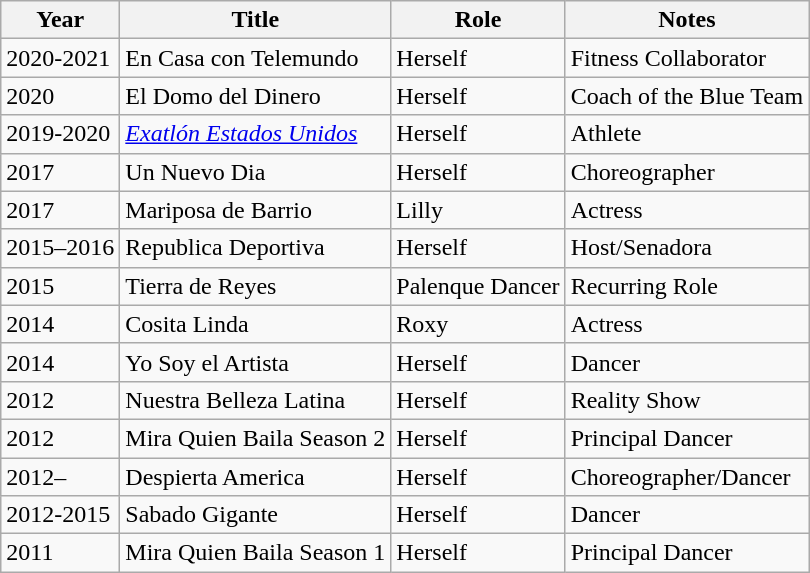<table class="wikitable">
<tr>
<th>Year</th>
<th>Title</th>
<th>Role</th>
<th>Notes</th>
</tr>
<tr>
<td>2020-2021</td>
<td>En Casa con Telemundo</td>
<td>Herself</td>
<td>Fitness Collaborator</td>
</tr>
<tr>
<td>2020</td>
<td>El Domo del Dinero</td>
<td>Herself</td>
<td>Coach of the Blue Team</td>
</tr>
<tr>
<td>2019-2020</td>
<td><em><a href='#'>Exatlón Estados Unidos</a></em></td>
<td>Herself</td>
<td>Athlete</td>
</tr>
<tr>
<td>2017</td>
<td>Un Nuevo Dia</td>
<td>Herself</td>
<td>Choreographer</td>
</tr>
<tr>
<td>2017</td>
<td>Mariposa de Barrio</td>
<td>Lilly</td>
<td>Actress</td>
</tr>
<tr>
<td>2015–2016</td>
<td>Republica Deportiva</td>
<td>Herself</td>
<td>Host/Senadora</td>
</tr>
<tr>
<td>2015</td>
<td>Tierra de Reyes</td>
<td>Palenque Dancer</td>
<td>Recurring Role</td>
</tr>
<tr>
<td>2014</td>
<td>Cosita Linda</td>
<td>Roxy</td>
<td>Actress</td>
</tr>
<tr>
<td>2014</td>
<td>Yo Soy el Artista</td>
<td>Herself</td>
<td>Dancer</td>
</tr>
<tr>
<td>2012</td>
<td>Nuestra Belleza Latina</td>
<td>Herself</td>
<td>Reality Show</td>
</tr>
<tr>
<td>2012</td>
<td>Mira Quien Baila Season 2</td>
<td>Herself</td>
<td>Principal Dancer</td>
</tr>
<tr>
<td>2012–</td>
<td>Despierta America</td>
<td>Herself</td>
<td>Choreographer/Dancer</td>
</tr>
<tr>
<td>2012-2015</td>
<td>Sabado Gigante</td>
<td>Herself</td>
<td>Dancer</td>
</tr>
<tr>
<td>2011</td>
<td>Mira Quien Baila Season 1</td>
<td>Herself</td>
<td>Principal Dancer</td>
</tr>
</table>
